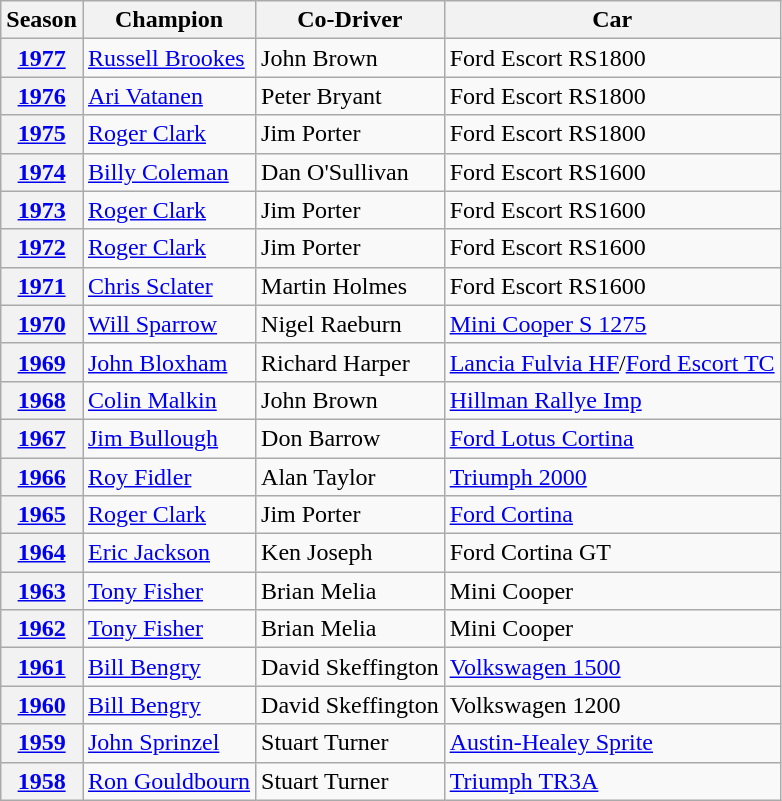<table class="wikitable">
<tr>
<th>Season</th>
<th>Champion</th>
<th>Co-Driver</th>
<th>Car</th>
</tr>
<tr>
<th><a href='#'>1977</a></th>
<td> <a href='#'>Russell Brookes</a></td>
<td> John Brown</td>
<td>Ford Escort RS1800</td>
</tr>
<tr>
<th><a href='#'>1976</a></th>
<td> <a href='#'>Ari Vatanen</a></td>
<td> Peter Bryant</td>
<td>Ford Escort RS1800</td>
</tr>
<tr>
<th><a href='#'>1975</a></th>
<td> <a href='#'>Roger Clark</a></td>
<td> Jim Porter</td>
<td>Ford Escort RS1800</td>
</tr>
<tr>
<th><a href='#'>1974</a></th>
<td> <a href='#'>Billy Coleman</a></td>
<td> Dan O'Sullivan</td>
<td>Ford Escort RS1600</td>
</tr>
<tr>
<th><a href='#'>1973</a></th>
<td> <a href='#'>Roger Clark</a></td>
<td> Jim Porter</td>
<td>Ford Escort RS1600</td>
</tr>
<tr>
<th><a href='#'>1972</a></th>
<td> <a href='#'>Roger Clark</a></td>
<td> Jim Porter</td>
<td>Ford Escort RS1600</td>
</tr>
<tr>
<th><a href='#'>1971</a></th>
<td> <a href='#'>Chris Sclater</a></td>
<td> Martin Holmes</td>
<td>Ford Escort RS1600</td>
</tr>
<tr>
<th><a href='#'>1970</a></th>
<td> <a href='#'>Will Sparrow</a></td>
<td>Nigel Raeburn</td>
<td><a href='#'>Mini Cooper S 1275</a></td>
</tr>
<tr>
<th><a href='#'>1969</a></th>
<td> <a href='#'>John Bloxham</a></td>
<td> Richard Harper</td>
<td><a href='#'>Lancia Fulvia HF</a>/<a href='#'>Ford Escort TC</a></td>
</tr>
<tr>
<th><a href='#'>1968</a></th>
<td> <a href='#'>Colin Malkin</a></td>
<td> John Brown</td>
<td><a href='#'>Hillman Rallye Imp</a></td>
</tr>
<tr>
<th><a href='#'>1967</a></th>
<td> <a href='#'>Jim Bullough</a></td>
<td> Don Barrow</td>
<td><a href='#'>Ford Lotus Cortina</a></td>
</tr>
<tr>
<th><a href='#'>1966</a></th>
<td> <a href='#'>Roy Fidler</a></td>
<td>Alan Taylor</td>
<td><a href='#'>Triumph 2000</a></td>
</tr>
<tr>
<th><a href='#'>1965</a></th>
<td> <a href='#'>Roger Clark</a></td>
<td> Jim Porter</td>
<td><a href='#'>Ford Cortina</a></td>
</tr>
<tr>
<th><a href='#'>1964</a></th>
<td> <a href='#'>Eric Jackson</a></td>
<td> Ken Joseph</td>
<td>Ford Cortina GT</td>
</tr>
<tr>
<th><a href='#'>1963</a></th>
<td> <a href='#'>Tony Fisher</a></td>
<td>Brian Melia</td>
<td>Mini Cooper</td>
</tr>
<tr>
<th><a href='#'>1962</a></th>
<td> <a href='#'>Tony Fisher</a></td>
<td>Brian Melia</td>
<td>Mini Cooper</td>
</tr>
<tr>
<th><a href='#'>1961</a></th>
<td> <a href='#'>Bill Bengry</a></td>
<td>David Skeffington</td>
<td><a href='#'>Volkswagen 1500</a></td>
</tr>
<tr>
<th><a href='#'>1960</a></th>
<td> <a href='#'>Bill Bengry</a></td>
<td>David Skeffington</td>
<td>Volkswagen 1200</td>
</tr>
<tr>
<th><a href='#'>1959</a></th>
<td> <a href='#'>John Sprinzel</a></td>
<td>Stuart Turner</td>
<td><a href='#'>Austin-Healey Sprite</a></td>
</tr>
<tr>
<th><a href='#'>1958</a></th>
<td><a href='#'>Ron Gouldbourn</a></td>
<td>Stuart Turner</td>
<td><a href='#'>Triumph TR3A</a></td>
</tr>
</table>
